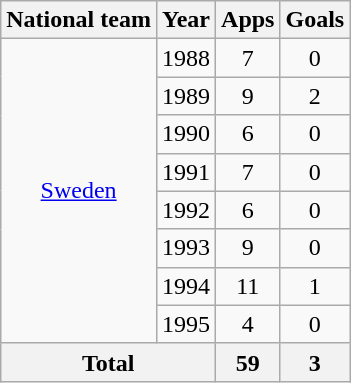<table class="wikitable" style="text-align:center">
<tr>
<th>National team</th>
<th>Year</th>
<th>Apps</th>
<th>Goals</th>
</tr>
<tr>
<td rowspan="8"><a href='#'>Sweden</a></td>
<td>1988</td>
<td>7</td>
<td>0</td>
</tr>
<tr>
<td>1989</td>
<td>9</td>
<td>2</td>
</tr>
<tr>
<td>1990</td>
<td>6</td>
<td>0</td>
</tr>
<tr>
<td>1991</td>
<td>7</td>
<td>0</td>
</tr>
<tr>
<td>1992</td>
<td>6</td>
<td>0</td>
</tr>
<tr>
<td>1993</td>
<td>9</td>
<td>0</td>
</tr>
<tr>
<td>1994</td>
<td>11</td>
<td>1</td>
</tr>
<tr>
<td>1995</td>
<td>4</td>
<td>0</td>
</tr>
<tr>
<th colspan="2">Total</th>
<th>59</th>
<th>3</th>
</tr>
</table>
